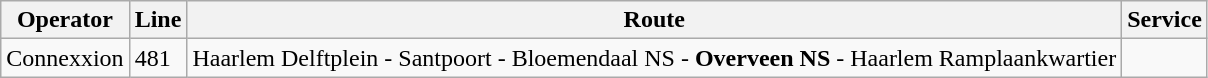<table class="wikitable">
<tr>
<th>Operator</th>
<th>Line</th>
<th>Route</th>
<th>Service</th>
</tr>
<tr>
<td>Connexxion</td>
<td>481</td>
<td>Haarlem Delftplein - Santpoort - Bloemendaal NS - <strong>Overveen NS</strong> - Haarlem Ramplaankwartier</td>
<td></td>
</tr>
</table>
